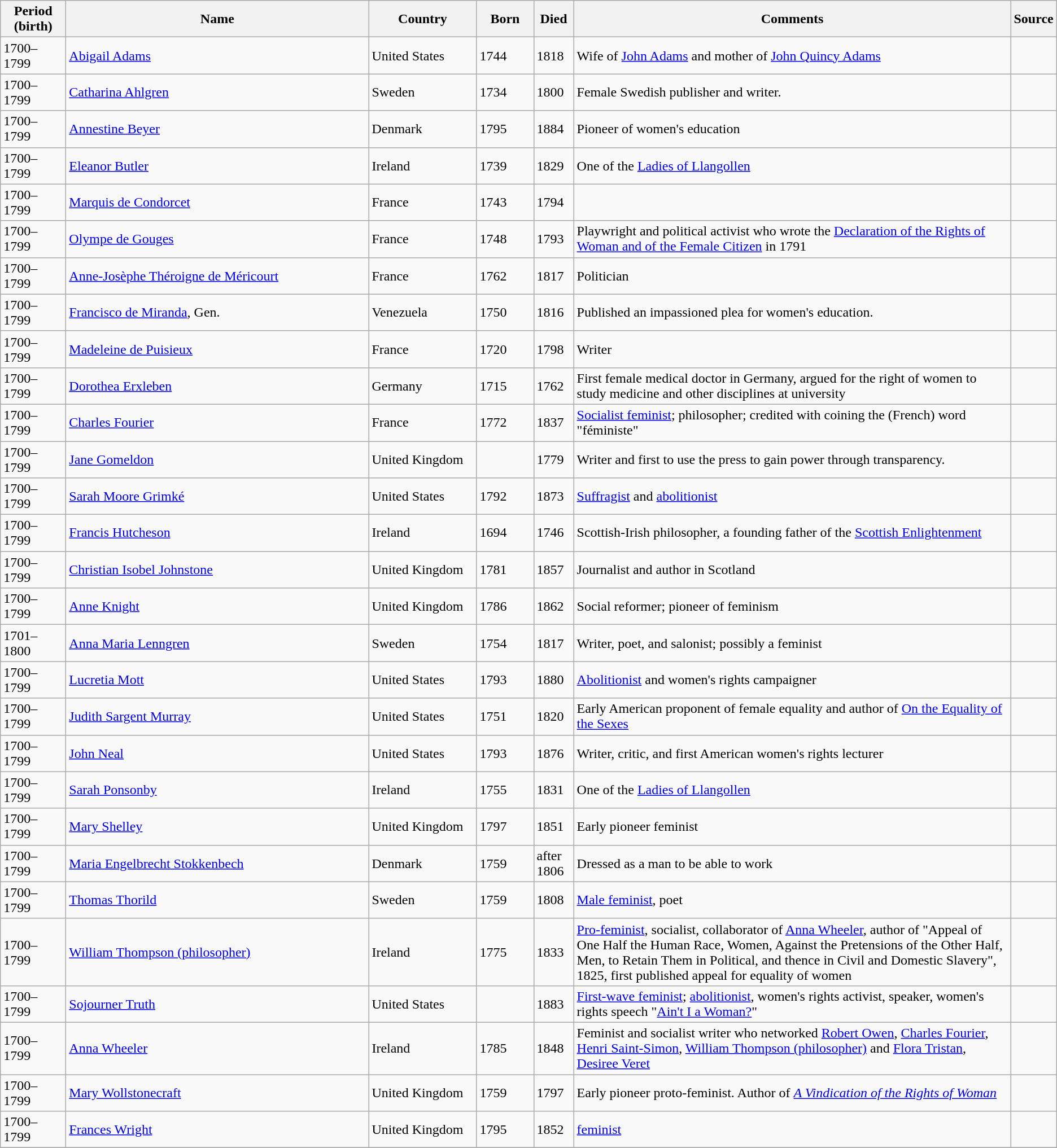<table class="wikitable sortable plainrowheaders">
<tr>
<th width="70">Period (birth)</th>
<th width="350">Name</th>
<th width="120">Country</th>
<th width="60">Born</th>
<th width="40">Died</th>
<th class=width="600px">Comments</th>
<th class=width="20px">Source</th>
</tr>
<tr>
<td>1700–1799</td>
<td data-sort-value="Adams, Abigail"><a href='#'>Abigail Adams</a></td>
<td>United States</td>
<td>1744</td>
<td>1818</td>
<td>Wife of <a href='#'>John Adams</a> and mother of <a href='#'>John Quincy Adams</a></td>
<td></td>
</tr>
<tr>
<td>1700–1799</td>
<td data-sort-value="Ahlgren, Catharina"><a href='#'>Catharina Ahlgren</a></td>
<td>Sweden</td>
<td>1734</td>
<td>1800</td>
<td>Female Swedish publisher and writer.</td>
<td></td>
</tr>
<tr>
<td>1700–1799</td>
<td data-sort-value="Beyer, Annestine"><a href='#'>Annestine Beyer</a></td>
<td>Denmark</td>
<td>1795</td>
<td>1884</td>
<td>Pioneer of women's education</td>
<td></td>
</tr>
<tr>
<td>1700–1799</td>
<td data-sort-value="Butler, Eleanor"><a href='#'>Eleanor Butler</a></td>
<td>Ireland</td>
<td>1739</td>
<td>1829</td>
<td>One of the <a href='#'>Ladies of Llangollen</a></td>
<td></td>
</tr>
<tr>
<td>1700–1799</td>
<td data-sort-value="de Condorcet, Marquis"><a href='#'>Marquis de Condorcet</a></td>
<td>France</td>
<td>1743</td>
<td>1794</td>
<td></td>
<td></td>
</tr>
<tr>
<td>1700–1799</td>
<td data-sort-value="de Gouges, Olympe"><a href='#'>Olympe de Gouges</a></td>
<td>France</td>
<td>1748</td>
<td>1793</td>
<td>Playwright and political activist who wrote the <a href='#'>Declaration of the Rights of Woman and of the Female Citizen</a> in 1791</td>
<td></td>
</tr>
<tr>
<td>1700–1799</td>
<td data-sort-value="de Méricourt, Anne-Josèphe Théroigne"><a href='#'>Anne-Josèphe Théroigne de Méricourt</a></td>
<td>France</td>
<td>1762</td>
<td>1817</td>
<td>Politician</td>
<td></td>
</tr>
<tr>
<td>1700–1799</td>
<td data-sort-value="de Miranda, Francisco"><a href='#'>Francisco de Miranda</a>, Gen.</td>
<td>Venezuela</td>
<td>1750</td>
<td>1816</td>
<td>Published an impassioned plea for women's education.</td>
<td></td>
</tr>
<tr>
<td>1700–1799</td>
<td data-sort-value="de Puisieux, Madeleine"><a href='#'>Madeleine de Puisieux</a></td>
<td>France</td>
<td>1720</td>
<td>1798</td>
<td>Writer</td>
<td></td>
</tr>
<tr>
<td>1700–1799</td>
<td data-sort-value="Erxleben, Dorothea"><a href='#'>Dorothea Erxleben</a></td>
<td>Germany</td>
<td>1715</td>
<td>1762</td>
<td>First female medical doctor in Germany, argued for the right of women to study medicine and other disciplines at university</td>
<td></td>
</tr>
<tr>
<td>1700–1799</td>
<td data-sort-value="Fourier, Charles"><a href='#'>Charles Fourier</a></td>
<td>France</td>
<td>1772</td>
<td>1837</td>
<td><a href='#'>Socialist feminist</a>; philosopher; credited with coining the (French) word "féministe"</td>
<td></td>
</tr>
<tr>
<td>1700–1799</td>
<td data-sort-value="Gomeldon, Jane"><a href='#'>Jane Gomeldon</a></td>
<td>United Kingdom</td>
<td data-sort-value="1720"></td>
<td>1779</td>
<td>Writer and first to use the press to gain power through transparency.</td>
<td></td>
</tr>
<tr>
<td>1700–1799</td>
<td data-sort-value="Grimké, Sarah Moore"><a href='#'>Sarah Moore Grimké</a></td>
<td>United States</td>
<td>1792</td>
<td>1873</td>
<td><a href='#'>Suffragist</a> and <a href='#'>abolitionist</a></td>
<td></td>
</tr>
<tr>
<td>1700–1799</td>
<td data-sort-value="Hutcheson, Francis"><a href='#'>Francis Hutcheson</a></td>
<td>Ireland</td>
<td>1694</td>
<td>1746</td>
<td>Scottish-Irish philosopher, a founding father of the <a href='#'>Scottish Enlightenment</a></td>
<td></td>
</tr>
<tr>
<td>1700–1799</td>
<td data-sort-value="Johnstone, Christian Isobel"><a href='#'>Christian Isobel Johnstone</a></td>
<td>United Kingdom</td>
<td>1781</td>
<td>1857</td>
<td>Journalist and author in Scotland</td>
<td></td>
</tr>
<tr>
<td>1700–1799</td>
<td data-sort-value="Knight, Anne"><a href='#'>Anne Knight</a></td>
<td>United Kingdom</td>
<td>1786</td>
<td>1862</td>
<td>Social reformer; pioneer of feminism</td>
<td></td>
</tr>
<tr>
<td>1701–1800</td>
<td data-sort-value="Lenngren, Anna Maria"><a href='#'>Anna Maria Lenngren</a></td>
<td>Sweden</td>
<td>1754</td>
<td>1817</td>
<td>Writer, poet, and salonist; possibly a feminist</td>
<td></td>
</tr>
<tr>
<td>1700–1799</td>
<td data-sort-value="Mott, Lucretia"><a href='#'>Lucretia Mott</a></td>
<td>United States</td>
<td>1793</td>
<td>1880</td>
<td><a href='#'>Abolitionist</a> and women's rights campaigner</td>
<td></td>
</tr>
<tr>
<td>1700–1799</td>
<td data-sort-value="Murray, Judith Sargent"><a href='#'>Judith Sargent Murray</a></td>
<td>United States</td>
<td>1751</td>
<td>1820</td>
<td>Early American proponent of female equality and author of <a href='#'>On the Equality of the Sexes</a></td>
<td></td>
</tr>
<tr>
<td>1700–1799</td>
<td data-sort-value="Neal, John"><a href='#'>John Neal</a></td>
<td>United States</td>
<td>1793</td>
<td>1876</td>
<td>Writer, critic, and first American women's rights lecturer</td>
<td></td>
</tr>
<tr>
<td>1700–1799</td>
<td data-sort-value="Ponsonby, Sarah"><a href='#'>Sarah Ponsonby</a></td>
<td>Ireland</td>
<td>1755</td>
<td>1831</td>
<td>One of the <a href='#'>Ladies of Llangollen</a></td>
<td></td>
</tr>
<tr>
<td>1700–1799</td>
<td data-sort-value="Shelley, Mary"><a href='#'>Mary Shelley</a></td>
<td>United Kingdom</td>
<td>1797</td>
<td>1851</td>
<td>Early pioneer feminist</td>
<td></td>
</tr>
<tr>
<td>1700–1799</td>
<td data-sort-value="Stokkenbech, Maria Engelbrecht"><a href='#'>Maria Engelbrecht Stokkenbech</a></td>
<td>Denmark</td>
<td>1759</td>
<td>after 1806</td>
<td>Dressed as a man to be able to work</td>
<td></td>
</tr>
<tr>
<td>1700–1799</td>
<td data-sort-value="Thorild, Thomas"><a href='#'>Thomas Thorild</a></td>
<td>Sweden</td>
<td>1759</td>
<td>1808</td>
<td><a href='#'>Male feminist</a>, poet</td>
<td></td>
</tr>
<tr>
<td>1700–1799</td>
<td data-sort-value="Thompson, William"><a href='#'>William Thompson (philosopher)</a></td>
<td>Ireland</td>
<td>1775</td>
<td>1833</td>
<td><a href='#'>Pro-feminist</a>, socialist, collaborator of <a href='#'>Anna Wheeler</a>, author of "Appeal of One Half the Human Race, Women, Against the Pretensions of the Other Half, Men, to Retain Them in Political, and thence in Civil and Domestic Slavery", 1825, first published appeal for equality of women</td>
<td></td>
</tr>
<tr>
<td>1700–1799</td>
<td data-sort-value="Truth, Sojourner"><a href='#'>Sojourner Truth</a></td>
<td>United States</td>
<td data-sort-value="1797"></td>
<td>1883</td>
<td><a href='#'>First-wave feminist</a>; <a href='#'>abolitionist</a>, women's rights activist, speaker, women's rights speech "<a href='#'>Ain't I a Woman?</a>"</td>
<td></td>
</tr>
<tr>
<td>1700–1799</td>
<td data-sort-value="Wheeler, Anna"><a href='#'>Anna Wheeler</a></td>
<td>Ireland</td>
<td>1785</td>
<td>1848</td>
<td>Feminist and socialist writer who networked <a href='#'>Robert Owen</a>, <a href='#'>Charles Fourier</a>, <a href='#'>Henri Saint-Simon</a>, <a href='#'>William Thompson (philosopher)</a> and <a href='#'>Flora Tristan</a>, <a href='#'>Desiree Veret</a></td>
<td></td>
</tr>
<tr>
<td>1700–1799</td>
<td data-sort-value="Wollstonecraft, Mary"><a href='#'>Mary Wollstonecraft</a></td>
<td>United Kingdom</td>
<td>1759</td>
<td>1797</td>
<td>Early pioneer proto-feminist. Author of <em><a href='#'>A Vindication of the Rights of Woman</a></em></td>
<td></td>
</tr>
<tr>
<td>1700–1799</td>
<td data-sort-value="Wright, Frances"><a href='#'>Frances Wright</a></td>
<td>United Kingdom</td>
<td>1795</td>
<td>1852</td>
<td><a href='#'>feminist</a></td>
<td></td>
</tr>
<tr>
</tr>
</table>
